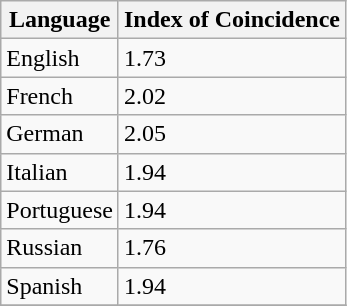<table class="wikitable">
<tr>
<th>Language</th>
<th>Index of Coincidence</th>
</tr>
<tr>
<td>English</td>
<td>1.73</td>
</tr>
<tr>
<td>French</td>
<td>2.02</td>
</tr>
<tr>
<td>German</td>
<td>2.05</td>
</tr>
<tr>
<td>Italian</td>
<td>1.94</td>
</tr>
<tr>
<td>Portuguese</td>
<td>1.94</td>
</tr>
<tr>
<td>Russian</td>
<td>1.76</td>
</tr>
<tr>
<td>Spanish</td>
<td>1.94</td>
</tr>
<tr>
</tr>
</table>
